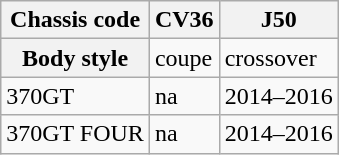<table class="wikitable">
<tr>
<th>Chassis code</th>
<th>CV36</th>
<th>J50</th>
</tr>
<tr>
<th>Body style</th>
<td>coupe</td>
<td>crossover</td>
</tr>
<tr>
<td>370GT</td>
<td>na</td>
<td>2014–2016</td>
</tr>
<tr>
<td>370GT FOUR</td>
<td>na</td>
<td>2014–2016</td>
</tr>
</table>
